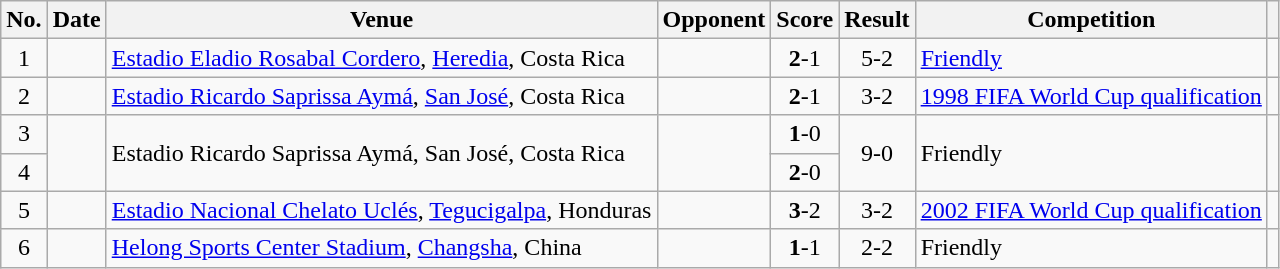<table class="wikitable sortable">
<tr>
<th scope="col">No.</th>
<th scope="col">Date</th>
<th scope="col">Venue</th>
<th scope="col">Opponent</th>
<th scope="col">Score</th>
<th scope="col">Result</th>
<th scope="col">Competition</th>
<th scope="col" class="unsortable"></th>
</tr>
<tr>
<td style="text-align:center">1</td>
<td></td>
<td><a href='#'>Estadio Eladio Rosabal Cordero</a>, <a href='#'>Heredia</a>, Costa Rica</td>
<td></td>
<td style="text-align:center"><strong>2</strong>-1</td>
<td style="text-align:center">5-2</td>
<td><a href='#'>Friendly</a></td>
<td></td>
</tr>
<tr>
<td style="text-align:center">2</td>
<td></td>
<td><a href='#'>Estadio Ricardo Saprissa Aymá</a>, <a href='#'>San José</a>, Costa Rica</td>
<td></td>
<td style="text-align:center"><strong>2</strong>-1</td>
<td style="text-align:center">3-2</td>
<td><a href='#'>1998 FIFA World Cup qualification</a></td>
<td></td>
</tr>
<tr>
<td style="text-align:center">3</td>
<td rowspan="2"></td>
<td rowspan="2">Estadio Ricardo Saprissa Aymá, San José, Costa Rica</td>
<td rowspan="2"></td>
<td style="text-align:center"><strong>1</strong>-0</td>
<td rowspan="2" style="text-align:center">9-0</td>
<td rowspan="2">Friendly</td>
<td rowspan="2"></td>
</tr>
<tr>
<td style="text-align:center">4</td>
<td style="text-align:center"><strong>2</strong>-0</td>
</tr>
<tr>
<td style="text-align:center">5</td>
<td></td>
<td><a href='#'>Estadio Nacional Chelato Uclés</a>, <a href='#'>Tegucigalpa</a>, Honduras</td>
<td></td>
<td style="text-align:center"><strong>3</strong>-2</td>
<td style="text-align:center">3-2</td>
<td><a href='#'>2002 FIFA World Cup qualification</a></td>
<td></td>
</tr>
<tr>
<td style="text-align:center">6</td>
<td></td>
<td><a href='#'>Helong Sports Center Stadium</a>, <a href='#'>Changsha</a>, China</td>
<td></td>
<td style="text-align:center"><strong>1</strong>-1</td>
<td style="text-align:center">2-2</td>
<td>Friendly</td>
<td></td>
</tr>
</table>
